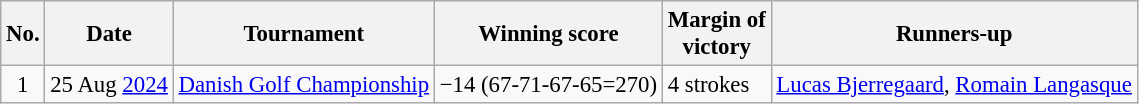<table class="wikitable" style="font-size:95%;">
<tr>
<th>No.</th>
<th>Date</th>
<th>Tournament</th>
<th>Winning score</th>
<th>Margin of<br>victory</th>
<th>Runners-up</th>
</tr>
<tr>
<td align=center>1</td>
<td align=right>25 Aug <a href='#'>2024</a></td>
<td><a href='#'>Danish Golf Championship</a></td>
<td>−14 (67-71-67-65=270)</td>
<td>4 strokes</td>
<td> <a href='#'>Lucas Bjerregaard</a>,  <a href='#'>Romain Langasque</a></td>
</tr>
</table>
